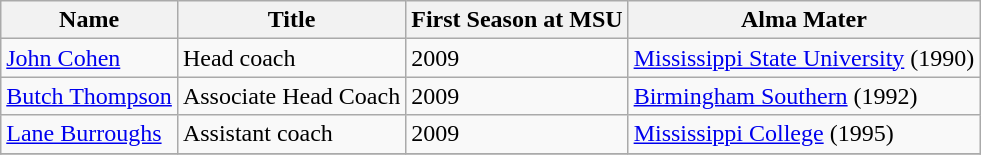<table class="wikitable">
<tr>
<th>Name</th>
<th>Title</th>
<th>First Season at MSU</th>
<th>Alma Mater</th>
</tr>
<tr>
<td><a href='#'>John Cohen</a></td>
<td>Head coach</td>
<td>2009</td>
<td><a href='#'>Mississippi State University</a> (1990)</td>
</tr>
<tr>
<td><a href='#'>Butch Thompson</a></td>
<td>Associate Head Coach</td>
<td>2009</td>
<td><a href='#'>Birmingham Southern</a> (1992)</td>
</tr>
<tr>
<td><a href='#'>Lane Burroughs</a></td>
<td>Assistant coach</td>
<td>2009</td>
<td><a href='#'>Mississippi College</a> (1995)</td>
</tr>
<tr>
</tr>
</table>
